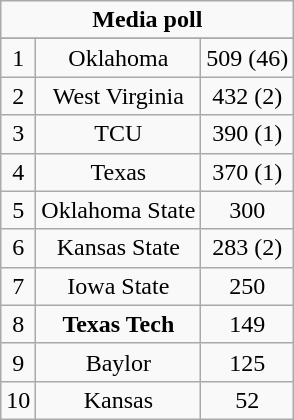<table class="wikitable">
<tr align="center">
<td align="center" Colspan="3"><strong>Media poll</strong></td>
</tr>
<tr align="center">
</tr>
<tr align="center">
<td>1</td>
<td>Oklahoma</td>
<td>509 (46)</td>
</tr>
<tr align="center">
<td>2</td>
<td>West Virginia</td>
<td>432 (2)</td>
</tr>
<tr align="center">
<td>3</td>
<td>TCU</td>
<td>390 (1)</td>
</tr>
<tr align="center">
<td>4</td>
<td>Texas</td>
<td>370 (1)</td>
</tr>
<tr align="center">
<td>5</td>
<td>Oklahoma State</td>
<td>300</td>
</tr>
<tr align="center">
<td>6</td>
<td>Kansas State</td>
<td>283 (2)</td>
</tr>
<tr align="center">
<td>7</td>
<td>Iowa State</td>
<td>250</td>
</tr>
<tr align="center">
<td>8</td>
<td><strong>Texas Tech</strong></td>
<td>149</td>
</tr>
<tr align="center">
<td>9</td>
<td>Baylor</td>
<td>125</td>
</tr>
<tr align="center">
<td>10</td>
<td>Kansas</td>
<td>52</td>
</tr>
</table>
